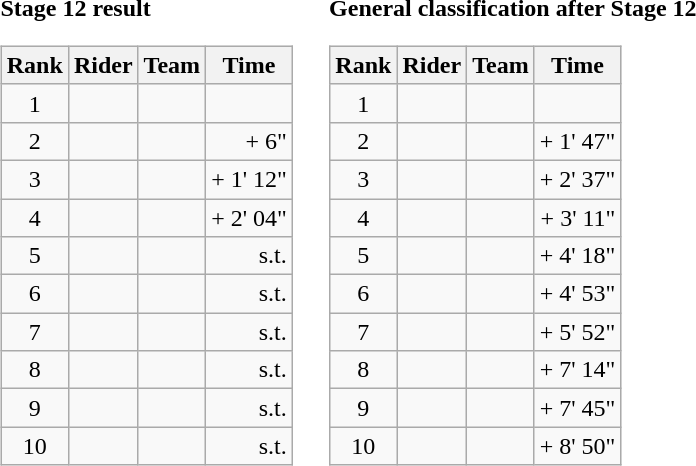<table>
<tr>
<td><strong>Stage 12 result</strong><br><table class="wikitable">
<tr>
<th scope="col">Rank</th>
<th scope="col">Rider</th>
<th scope="col">Team</th>
<th scope="col">Time</th>
</tr>
<tr>
<td style="text-align:center;">1</td>
<td></td>
<td></td>
<td style="text-align:right;"></td>
</tr>
<tr>
<td style="text-align:center;">2</td>
<td></td>
<td></td>
<td style="text-align:right;">+ 6"</td>
</tr>
<tr>
<td style="text-align:center;">3</td>
<td></td>
<td></td>
<td style="text-align:right;">+ 1' 12"</td>
</tr>
<tr>
<td style="text-align:center;">4</td>
<td></td>
<td></td>
<td style="text-align:right;">+ 2' 04"</td>
</tr>
<tr>
<td style="text-align:center;">5</td>
<td></td>
<td></td>
<td style="text-align:right;">s.t.</td>
</tr>
<tr>
<td style="text-align:center;">6</td>
<td></td>
<td></td>
<td style="text-align:right;">s.t.</td>
</tr>
<tr>
<td style="text-align:center;">7</td>
<td></td>
<td></td>
<td style="text-align:right;">s.t.</td>
</tr>
<tr>
<td style="text-align:center;">8</td>
<td></td>
<td></td>
<td style="text-align:right;">s.t.</td>
</tr>
<tr>
<td style="text-align:center;">9</td>
<td></td>
<td></td>
<td style="text-align:right;">s.t.</td>
</tr>
<tr>
<td style="text-align:center;">10</td>
<td></td>
<td></td>
<td style="text-align:right;">s.t.</td>
</tr>
</table>
</td>
<td></td>
<td><strong>General classification after Stage 12</strong><br><table class="wikitable">
<tr>
<th scope="col">Rank</th>
<th scope="col">Rider</th>
<th scope="col">Team</th>
<th scope="col">Time</th>
</tr>
<tr>
<td style="text-align:center;">1</td>
<td></td>
<td></td>
<td style="text-align:right;"></td>
</tr>
<tr>
<td style="text-align:center;">2</td>
<td></td>
<td></td>
<td style="text-align:right;">+ 1' 47"</td>
</tr>
<tr>
<td style="text-align:center;">3</td>
<td></td>
<td></td>
<td style="text-align:right;">+ 2' 37"</td>
</tr>
<tr>
<td style="text-align:center;">4</td>
<td></td>
<td></td>
<td style="text-align:right;">+ 3' 11"</td>
</tr>
<tr>
<td style="text-align:center;">5</td>
<td></td>
<td></td>
<td style="text-align:right;">+ 4' 18"</td>
</tr>
<tr>
<td style="text-align:center;">6</td>
<td></td>
<td></td>
<td style="text-align:right;">+ 4' 53"</td>
</tr>
<tr>
<td style="text-align:center;">7</td>
<td></td>
<td></td>
<td style="text-align:right;">+ 5' 52"</td>
</tr>
<tr>
<td style="text-align:center;">8</td>
<td></td>
<td></td>
<td style="text-align:right;">+ 7' 14"</td>
</tr>
<tr>
<td style="text-align:center;">9</td>
<td></td>
<td></td>
<td style="text-align:right;">+ 7' 45"</td>
</tr>
<tr>
<td style="text-align:center;">10</td>
<td></td>
<td></td>
<td style="text-align:right;">+ 8' 50"</td>
</tr>
</table>
</td>
</tr>
</table>
